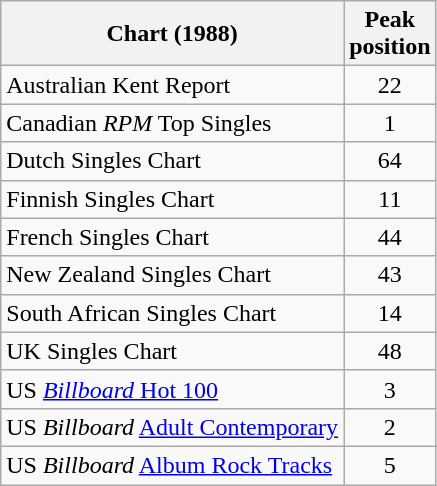<table class="wikitable sortable">
<tr>
<th>Chart (1988)</th>
<th>Peak<br>position</th>
</tr>
<tr>
<td>Australian Kent Report</td>
<td align="center">22</td>
</tr>
<tr>
<td>Canadian <em>RPM</em> Top Singles</td>
<td align="center">1</td>
</tr>
<tr>
<td>Dutch Singles Chart</td>
<td align="center">64</td>
</tr>
<tr>
<td>Finnish Singles Chart</td>
<td align="center">11</td>
</tr>
<tr>
<td>French Singles Chart</td>
<td style="text-align:center;">44</td>
</tr>
<tr>
<td>New Zealand Singles Chart</td>
<td align="center">43</td>
</tr>
<tr>
<td>South African Singles Chart</td>
<td style="text-align:center;">14</td>
</tr>
<tr>
<td>UK Singles Chart</td>
<td align="center">48</td>
</tr>
<tr>
<td>US <a href='#'><em>Billboard</em> Hot 100</a></td>
<td align="center">3</td>
</tr>
<tr>
<td>US <em>Billboard</em> <a href='#'>Adult Contemporary</a></td>
<td align="center">2</td>
</tr>
<tr>
<td>US <em>Billboard</em> <a href='#'>Album Rock Tracks</a></td>
<td align="center">5</td>
</tr>
</table>
